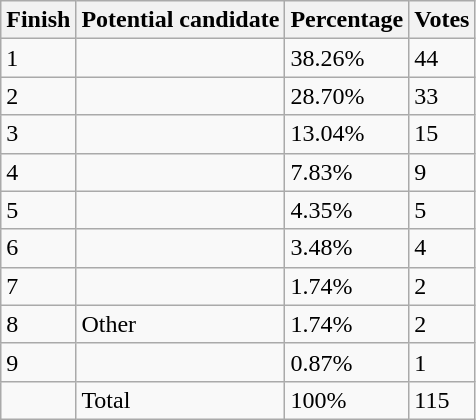<table class="wikitable sortable">
<tr>
<th>Finish</th>
<th>Potential candidate</th>
<th>Percentage</th>
<th>Votes</th>
</tr>
<tr>
<td>1</td>
<td></td>
<td>38.26%</td>
<td>44</td>
</tr>
<tr>
<td>2</td>
<td></td>
<td>28.70%</td>
<td>33</td>
</tr>
<tr>
<td>3</td>
<td></td>
<td>13.04%</td>
<td>15</td>
</tr>
<tr>
<td>4</td>
<td></td>
<td>7.83%</td>
<td>9</td>
</tr>
<tr>
<td>5</td>
<td></td>
<td>4.35%</td>
<td>5</td>
</tr>
<tr>
<td>6</td>
<td></td>
<td>3.48%</td>
<td>4</td>
</tr>
<tr>
<td>7</td>
<td></td>
<td>1.74%</td>
<td>2</td>
</tr>
<tr>
<td>8</td>
<td>Other</td>
<td>1.74%</td>
<td>2</td>
</tr>
<tr>
<td>9</td>
<td></td>
<td>0.87%</td>
<td>1</td>
</tr>
<tr>
<td></td>
<td>Total</td>
<td>100%</td>
<td>115</td>
</tr>
</table>
